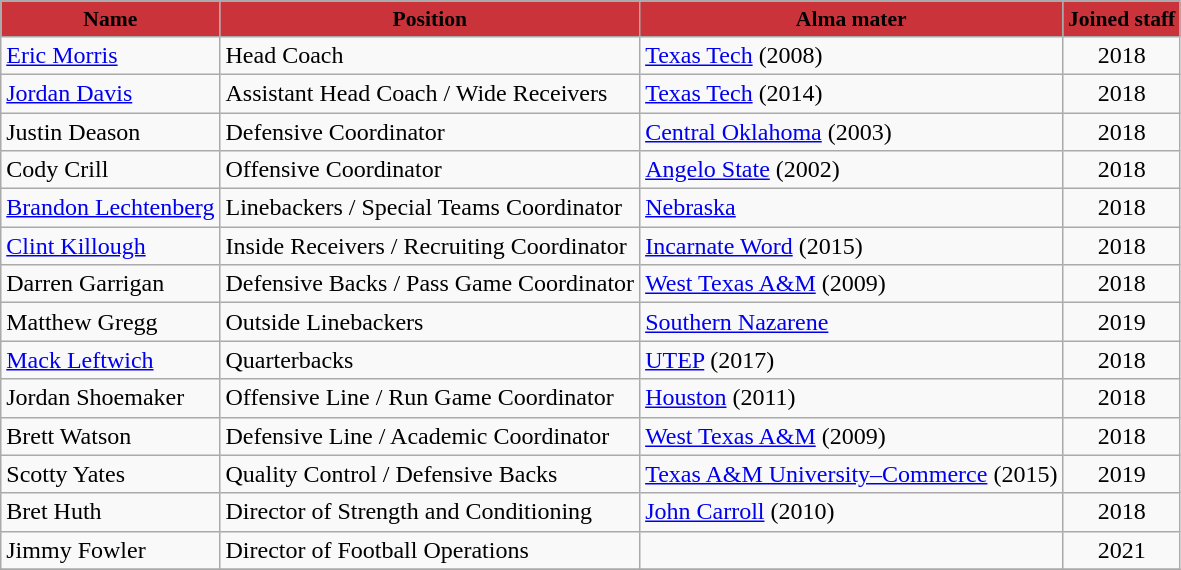<table class="wikitable">
<tr style="background:#CB333B; text-align:center;font-size:90%;">
<td><span><strong>Name</strong> </span></td>
<td><span><strong>Position</strong> </span></td>
<td><span><strong>Alma mater</strong></span></td>
<td><span><strong>Joined staff</strong></span></td>
</tr>
<tr>
<td><a href='#'>Eric Morris</a></td>
<td>Head Coach</td>
<td><a href='#'>Texas Tech</a> (2008)</td>
<td align=center>2018</td>
</tr>
<tr>
<td><a href='#'>Jordan Davis</a></td>
<td>Assistant Head Coach / Wide Receivers</td>
<td><a href='#'>Texas Tech</a> (2014)</td>
<td align=center>2018</td>
</tr>
<tr>
<td>Justin Deason</td>
<td>Defensive Coordinator</td>
<td><a href='#'>Central Oklahoma</a> (2003)</td>
<td align=center>2018</td>
</tr>
<tr>
<td>Cody Crill</td>
<td>Offensive Coordinator</td>
<td><a href='#'>Angelo State</a> (2002)</td>
<td align=center>2018</td>
</tr>
<tr>
<td><a href='#'>Brandon Lechtenberg</a></td>
<td>Linebackers / Special Teams Coordinator</td>
<td><a href='#'>Nebraska</a></td>
<td align=center>2018</td>
</tr>
<tr>
<td><a href='#'>Clint Killough</a></td>
<td>Inside Receivers / Recruiting Coordinator</td>
<td><a href='#'>Incarnate Word</a> (2015)</td>
<td align=center>2018</td>
</tr>
<tr>
<td>Darren Garrigan</td>
<td>Defensive Backs / Pass Game Coordinator</td>
<td><a href='#'>West Texas A&M</a> (2009)</td>
<td align=center>2018</td>
</tr>
<tr>
<td>Matthew Gregg</td>
<td>Outside Linebackers</td>
<td><a href='#'>Southern Nazarene</a></td>
<td align=center>2019</td>
</tr>
<tr>
<td><a href='#'>Mack Leftwich</a></td>
<td>Quarterbacks</td>
<td><a href='#'>UTEP</a> (2017)</td>
<td align=center>2018</td>
</tr>
<tr>
<td>Jordan Shoemaker</td>
<td>Offensive Line / Run Game Coordinator</td>
<td><a href='#'>Houston</a> (2011)</td>
<td align=center>2018</td>
</tr>
<tr>
<td>Brett Watson</td>
<td>Defensive Line / Academic Coordinator</td>
<td><a href='#'>West Texas A&M</a> (2009)</td>
<td align=center>2018</td>
</tr>
<tr>
<td>Scotty Yates</td>
<td>Quality Control / Defensive Backs</td>
<td><a href='#'>Texas A&M University–Commerce</a> (2015)</td>
<td align=center>2019</td>
</tr>
<tr>
<td>Bret Huth</td>
<td>Director of Strength and Conditioning</td>
<td><a href='#'>John Carroll</a> (2010)</td>
<td align=center>2018</td>
</tr>
<tr>
<td>Jimmy Fowler</td>
<td>Director of Football Operations</td>
<td></td>
<td align=center>2021</td>
</tr>
<tr>
</tr>
</table>
